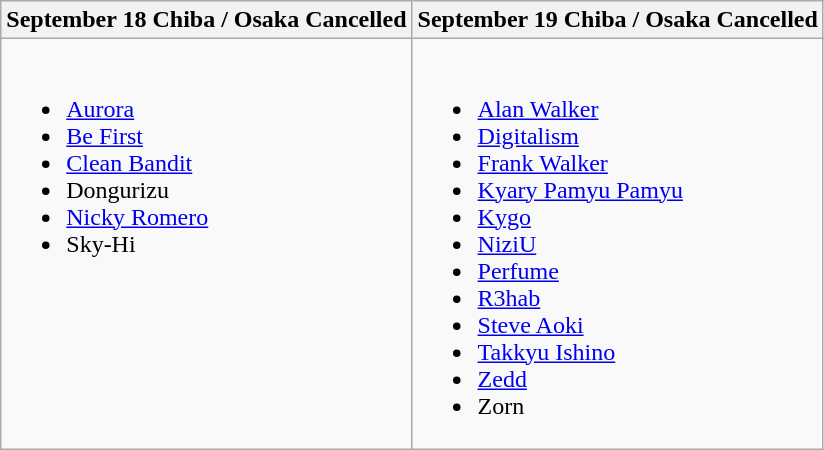<table class="wikitable">
<tr>
<th>September 18 Chiba / Osaka Cancelled</th>
<th>September 19 Chiba / Osaka Cancelled</th>
</tr>
<tr valign="top">
<td><br><ul><li><a href='#'>Aurora</a></li><li><a href='#'>Be First</a></li><li><a href='#'>Clean Bandit</a></li><li>Dongurizu</li><li><a href='#'>Nicky Romero</a></li><li>Sky-Hi</li></ul></td>
<td><br><ul><li><a href='#'>Alan Walker</a></li><li><a href='#'>Digitalism</a></li><li><a href='#'>Frank Walker</a></li><li><a href='#'>Kyary Pamyu Pamyu</a></li><li><a href='#'>Kygo</a></li><li><a href='#'>NiziU</a></li><li><a href='#'>Perfume</a></li><li><a href='#'>R3hab</a></li><li><a href='#'>Steve Aoki</a></li><li><a href='#'>Takkyu Ishino</a></li><li><a href='#'>Zedd</a></li><li>Zorn</li></ul></td>
</tr>
</table>
